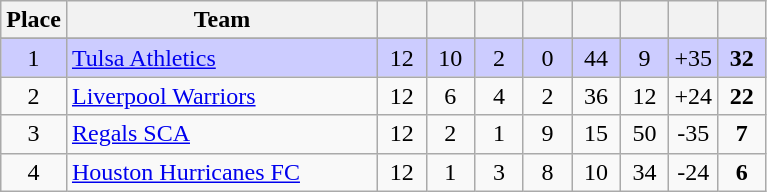<table class="wikitable" style="text-align: center;">
<tr>
<th>Place</th>
<th width="200">Team</th>
<th width="25"></th>
<th width="25"></th>
<th width="25"></th>
<th width="25"></th>
<th width="25"></th>
<th width="25"></th>
<th width="25"></th>
<th width="25"></th>
</tr>
<tr>
</tr>
<tr bgcolor=#ccccff>
<td>1</td>
<td align=left><a href='#'>Tulsa Athletics</a></td>
<td>12</td>
<td>10</td>
<td>2</td>
<td>0</td>
<td>44</td>
<td>9</td>
<td>+35</td>
<td><strong>32</strong></td>
</tr>
<tr>
<td>2</td>
<td align=left><a href='#'>Liverpool Warriors</a></td>
<td>12</td>
<td>6</td>
<td>4</td>
<td>2</td>
<td>36</td>
<td>12</td>
<td>+24</td>
<td><strong>22</strong></td>
</tr>
<tr>
<td>3</td>
<td align=left><a href='#'>Regals SCA</a></td>
<td>12</td>
<td>2</td>
<td>1</td>
<td>9</td>
<td>15</td>
<td>50</td>
<td>-35</td>
<td><strong>7</strong></td>
</tr>
<tr>
<td>4</td>
<td align=left><a href='#'>Houston Hurricanes FC</a></td>
<td>12</td>
<td>1</td>
<td>3</td>
<td>8</td>
<td>10</td>
<td>34</td>
<td>-24</td>
<td><strong>6</strong></td>
</tr>
</table>
